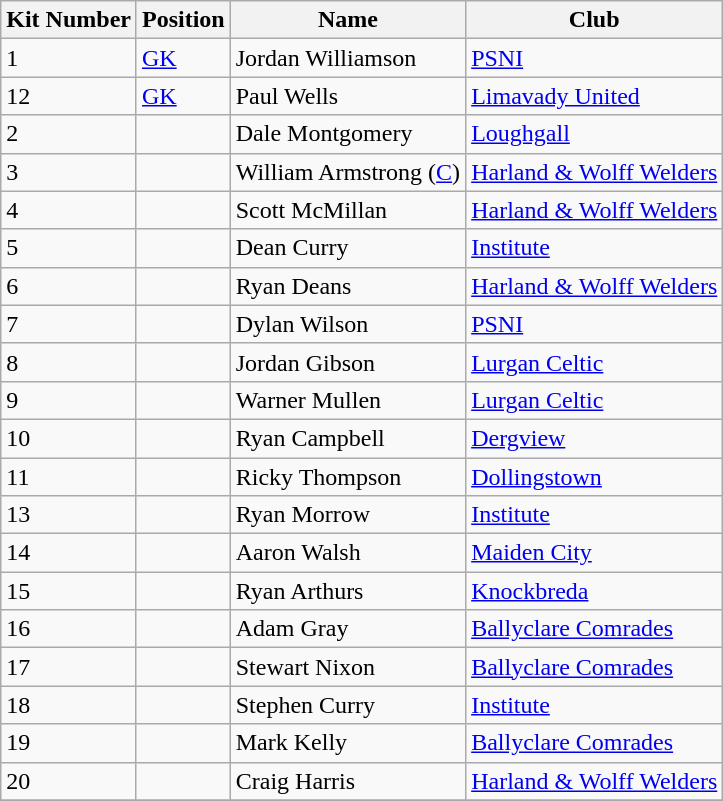<table class="wikitable sortable">
<tr>
<th>Kit Number</th>
<th>Position</th>
<th>Name</th>
<th>Club</th>
</tr>
<tr>
<td>1</td>
<td><a href='#'>GK</a></td>
<td>Jordan Williamson</td>
<td><a href='#'>PSNI</a></td>
</tr>
<tr>
<td>12</td>
<td><a href='#'>GK</a></td>
<td>Paul Wells</td>
<td><a href='#'>Limavady United</a></td>
</tr>
<tr>
<td>2</td>
<td></td>
<td>Dale Montgomery</td>
<td><a href='#'>Loughgall</a></td>
</tr>
<tr>
<td>3</td>
<td></td>
<td>William Armstrong (<a href='#'>C</a>)</td>
<td><a href='#'>Harland & Wolff Welders</a></td>
</tr>
<tr>
<td>4</td>
<td></td>
<td>Scott McMillan</td>
<td><a href='#'>Harland & Wolff Welders</a></td>
</tr>
<tr>
<td>5</td>
<td></td>
<td>Dean Curry</td>
<td><a href='#'>Institute</a></td>
</tr>
<tr>
<td>6</td>
<td></td>
<td>Ryan Deans</td>
<td><a href='#'>Harland & Wolff Welders</a></td>
</tr>
<tr>
<td>7</td>
<td></td>
<td>Dylan Wilson</td>
<td><a href='#'>PSNI</a></td>
</tr>
<tr>
<td>8</td>
<td></td>
<td>Jordan Gibson</td>
<td><a href='#'>Lurgan Celtic</a></td>
</tr>
<tr>
<td>9</td>
<td></td>
<td>Warner Mullen</td>
<td><a href='#'>Lurgan Celtic</a></td>
</tr>
<tr>
<td>10</td>
<td></td>
<td>Ryan Campbell</td>
<td><a href='#'>Dergview</a></td>
</tr>
<tr>
<td>11</td>
<td></td>
<td>Ricky Thompson</td>
<td><a href='#'>Dollingstown</a></td>
</tr>
<tr>
<td>13</td>
<td></td>
<td>Ryan Morrow</td>
<td><a href='#'>Institute</a></td>
</tr>
<tr>
<td>14</td>
<td></td>
<td>Aaron Walsh</td>
<td><a href='#'>Maiden City</a></td>
</tr>
<tr>
<td>15</td>
<td></td>
<td>Ryan Arthurs</td>
<td><a href='#'>Knockbreda</a></td>
</tr>
<tr>
<td>16</td>
<td></td>
<td>Adam Gray</td>
<td><a href='#'>Ballyclare Comrades</a></td>
</tr>
<tr>
<td>17</td>
<td></td>
<td>Stewart Nixon</td>
<td><a href='#'>Ballyclare Comrades</a></td>
</tr>
<tr>
<td>18</td>
<td></td>
<td>Stephen Curry</td>
<td><a href='#'>Institute</a></td>
</tr>
<tr>
<td>19</td>
<td></td>
<td>Mark Kelly</td>
<td><a href='#'>Ballyclare Comrades</a></td>
</tr>
<tr>
<td>20</td>
<td></td>
<td>Craig Harris</td>
<td><a href='#'>Harland & Wolff Welders</a></td>
</tr>
<tr>
</tr>
</table>
